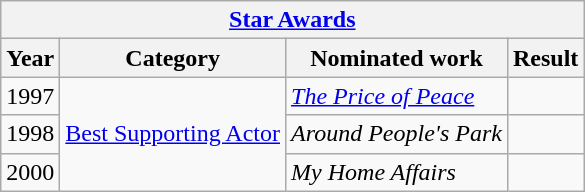<table class="wikitable sortable">
<tr>
<th colspan="4"  align="center"><a href='#'>Star Awards</a></th>
</tr>
<tr>
<th>Year</th>
<th>Category</th>
<th>Nominated work</th>
<th>Result</th>
</tr>
<tr>
<td>1997</td>
<td rowspan="3"><a href='#'>Best Supporting Actor</a></td>
<td><em><a href='#'>The Price of Peace</a></em></td>
<td></td>
</tr>
<tr>
<td>1998</td>
<td><em>Around People's Park</em></td>
<td></td>
</tr>
<tr>
<td>2000</td>
<td><em>My Home Affairs</em></td>
<td></td>
</tr>
</table>
